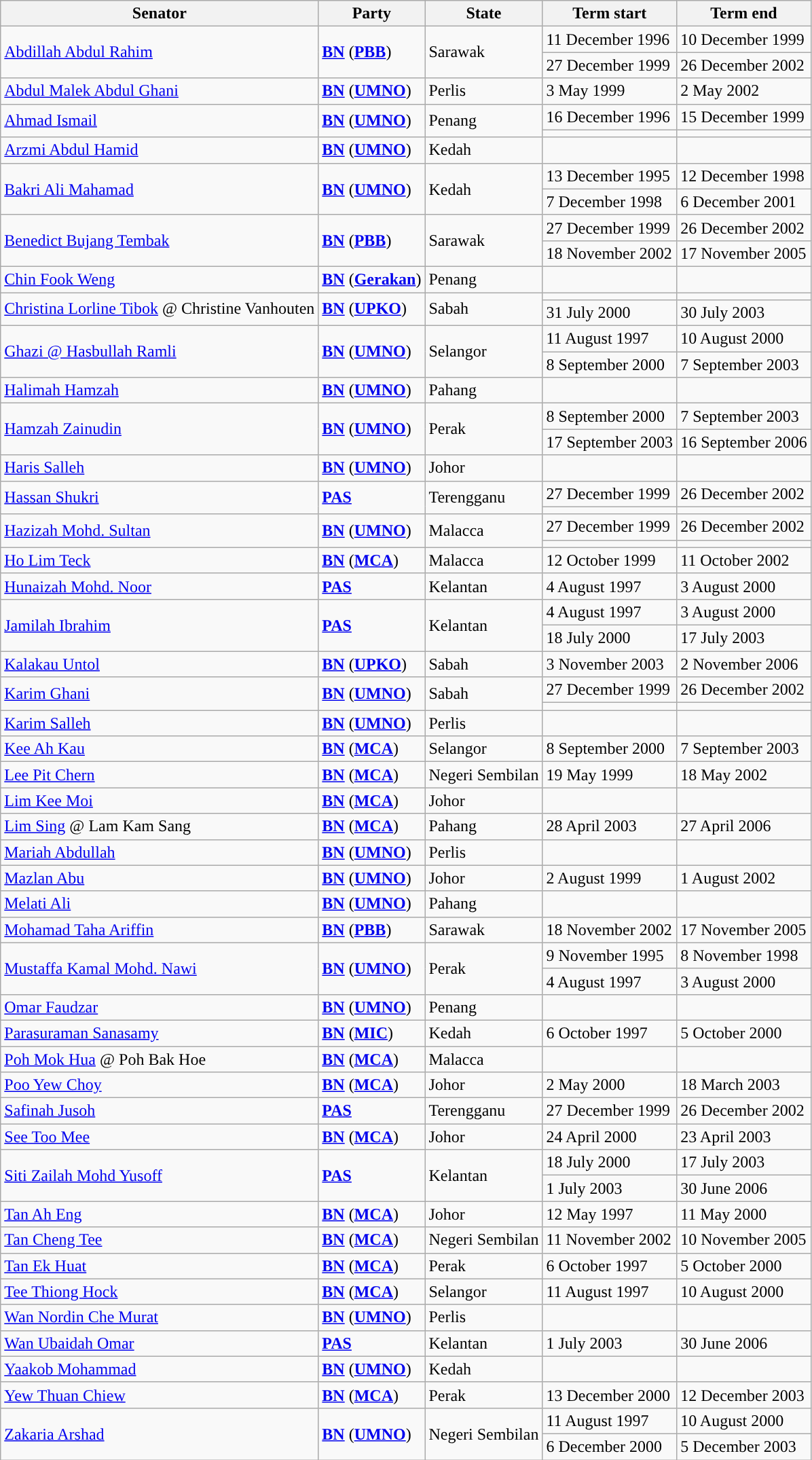<table class="wikitable sortable">
<tr>
<th>Senator</th>
<th>Party</th>
<th>State</th>
<th>Term start</th>
<th>Term end</th>
</tr>
<tr>
<td rowspan=2><a href='#'>Abdillah Abdul Rahim</a></td>
<td rowspan=2><strong><a href='#'>BN</a></strong> (<strong><a href='#'>PBB</a></strong>)</td>
<td rowspan=2>Sarawak</td>
<td>11 December 1996</td>
<td>10 December 1999</td>
</tr>
<tr>
<td>27 December 1999</td>
<td>26 December 2002</td>
</tr>
<tr>
<td><a href='#'>Abdul Malek Abdul Ghani</a></td>
<td><strong><a href='#'>BN</a></strong> (<strong><a href='#'>UMNO</a></strong>)</td>
<td>Perlis</td>
<td>3 May 1999</td>
<td>2 May 2002</td>
</tr>
<tr>
<td rowspan=2><a href='#'>Ahmad Ismail</a></td>
<td rowspan=2><strong><a href='#'>BN</a></strong> (<strong><a href='#'>UMNO</a></strong>)</td>
<td rowspan=2>Penang</td>
<td>16 December 1996</td>
<td>15 December 1999</td>
</tr>
<tr>
<td></td>
<td></td>
</tr>
<tr>
<td><a href='#'>Arzmi Abdul Hamid</a></td>
<td><strong><a href='#'>BN</a></strong> (<strong><a href='#'>UMNO</a></strong>)</td>
<td>Kedah</td>
<td></td>
<td></td>
</tr>
<tr>
<td rowspan=2><a href='#'>Bakri Ali Mahamad</a></td>
<td rowspan=2><strong><a href='#'>BN</a></strong> (<strong><a href='#'>UMNO</a></strong>)</td>
<td rowspan=2>Kedah</td>
<td>13 December 1995</td>
<td>12 December 1998</td>
</tr>
<tr>
<td>7 December 1998</td>
<td>6 December 2001</td>
</tr>
<tr>
<td rowspan=2><a href='#'>Benedict Bujang Tembak</a></td>
<td rowspan=2><strong><a href='#'>BN</a></strong> (<strong><a href='#'>PBB</a></strong>)</td>
<td rowspan=2>Sarawak</td>
<td>27 December 1999</td>
<td>26 December 2002</td>
</tr>
<tr>
<td>18 November 2002</td>
<td>17 November 2005</td>
</tr>
<tr>
<td><a href='#'>Chin Fook Weng</a></td>
<td><strong><a href='#'>BN</a></strong> (<strong><a href='#'>Gerakan</a></strong>)</td>
<td>Penang</td>
<td></td>
<td></td>
</tr>
<tr>
<td rowspan=2><a href='#'>Christina Lorline Tibok</a> @ Christine Vanhouten</td>
<td rowspan=2><strong><a href='#'>BN</a></strong> (<strong><a href='#'>UPKO</a></strong>)</td>
<td rowspan=2>Sabah</td>
<td></td>
<td></td>
</tr>
<tr>
<td>31 July 2000</td>
<td>30 July 2003</td>
</tr>
<tr>
<td rowspan=2><a href='#'>Ghazi @ Hasbullah Ramli</a></td>
<td rowspan=2><strong><a href='#'>BN</a></strong> (<strong><a href='#'>UMNO</a></strong>)</td>
<td rowspan=2>Selangor</td>
<td>11 August 1997</td>
<td>10 August 2000</td>
</tr>
<tr>
<td>8 September 2000</td>
<td>7 September 2003</td>
</tr>
<tr>
<td><a href='#'>Halimah Hamzah</a></td>
<td><strong><a href='#'>BN</a></strong> (<strong><a href='#'>UMNO</a></strong>)</td>
<td>Pahang</td>
<td></td>
<td></td>
</tr>
<tr>
<td rowspan=2><a href='#'>Hamzah Zainudin</a></td>
<td rowspan=2><strong><a href='#'>BN</a></strong> (<strong><a href='#'>UMNO</a></strong>)</td>
<td rowspan=2>Perak</td>
<td>8 September 2000</td>
<td>7 September 2003</td>
</tr>
<tr>
<td>17 September 2003</td>
<td>16 September 2006</td>
</tr>
<tr>
<td><a href='#'>Haris Salleh</a></td>
<td><strong><a href='#'>BN</a></strong> (<strong><a href='#'>UMNO</a></strong>)</td>
<td>Johor</td>
<td></td>
<td></td>
</tr>
<tr>
<td rowspan=2><a href='#'>Hassan Shukri</a></td>
<td rowspan=2><strong><a href='#'>PAS</a></strong></td>
<td rowspan=2>Terengganu</td>
<td>27 December 1999</td>
<td>26 December 2002</td>
</tr>
<tr>
<td></td>
<td></td>
</tr>
<tr>
<td rowspan=2><a href='#'>Hazizah Mohd. Sultan</a></td>
<td rowspan=2><strong><a href='#'>BN</a></strong> (<strong><a href='#'>UMNO</a></strong>)</td>
<td rowspan=2>Malacca</td>
<td>27 December 1999</td>
<td>26 December 2002</td>
</tr>
<tr>
<td></td>
<td></td>
</tr>
<tr>
<td><a href='#'>Ho Lim Teck</a></td>
<td><strong><a href='#'>BN</a></strong> (<strong><a href='#'>MCA</a></strong>)</td>
<td>Malacca</td>
<td>12 October 1999</td>
<td>11 October 2002</td>
</tr>
<tr>
<td><a href='#'>Hunaizah Mohd. Noor</a></td>
<td><strong><a href='#'>PAS</a></strong></td>
<td>Kelantan</td>
<td>4 August 1997</td>
<td>3 August 2000</td>
</tr>
<tr>
<td rowspan=2><a href='#'>Jamilah Ibrahim</a></td>
<td rowspan=2><strong><a href='#'>PAS</a></strong></td>
<td rowspan=2>Kelantan</td>
<td>4 August 1997</td>
<td>3 August 2000</td>
</tr>
<tr>
<td>18 July 2000</td>
<td>17 July 2003</td>
</tr>
<tr>
<td><a href='#'>Kalakau Untol</a></td>
<td><strong><a href='#'>BN</a></strong> (<strong><a href='#'>UPKO</a></strong>)</td>
<td>Sabah</td>
<td>3 November 2003</td>
<td>2 November 2006</td>
</tr>
<tr>
<td rowspan=2><a href='#'>Karim Ghani</a></td>
<td rowspan=2><strong><a href='#'>BN</a></strong> (<strong><a href='#'>UMNO</a></strong>)</td>
<td rowspan=2>Sabah</td>
<td>27 December 1999</td>
<td>26 December 2002</td>
</tr>
<tr>
<td></td>
<td></td>
</tr>
<tr>
<td><a href='#'>Karim Salleh</a></td>
<td><strong><a href='#'>BN</a></strong> (<strong><a href='#'>UMNO</a></strong>)</td>
<td>Perlis</td>
<td></td>
<td></td>
</tr>
<tr>
<td><a href='#'>Kee Ah Kau</a></td>
<td><strong><a href='#'>BN</a></strong> (<strong><a href='#'>MCA</a></strong>)</td>
<td>Selangor</td>
<td>8 September 2000</td>
<td>7 September 2003</td>
</tr>
<tr>
<td><a href='#'>Lee Pit Chern</a></td>
<td><strong><a href='#'>BN</a></strong> (<strong><a href='#'>MCA</a></strong>)</td>
<td>Negeri Sembilan</td>
<td>19 May 1999</td>
<td>18 May 2002</td>
</tr>
<tr>
<td><a href='#'>Lim Kee Moi</a></td>
<td><strong><a href='#'>BN</a></strong> (<strong><a href='#'>MCA</a></strong>)</td>
<td>Johor</td>
<td></td>
<td></td>
</tr>
<tr>
<td><a href='#'>Lim Sing</a> @ Lam Kam Sang</td>
<td><strong><a href='#'>BN</a></strong> (<strong><a href='#'>MCA</a></strong>)</td>
<td>Pahang</td>
<td>28 April 2003</td>
<td>27 April 2006</td>
</tr>
<tr>
<td><a href='#'>Mariah Abdullah</a></td>
<td><strong><a href='#'>BN</a></strong> (<strong><a href='#'>UMNO</a></strong>)</td>
<td>Perlis</td>
<td></td>
<td></td>
</tr>
<tr>
<td><a href='#'>Mazlan Abu</a></td>
<td><strong><a href='#'>BN</a></strong> (<strong><a href='#'>UMNO</a></strong>)</td>
<td>Johor</td>
<td>2 August 1999</td>
<td>1 August 2002</td>
</tr>
<tr>
<td><a href='#'>Melati Ali</a></td>
<td><strong><a href='#'>BN</a></strong> (<strong><a href='#'>UMNO</a></strong>)</td>
<td>Pahang</td>
<td></td>
<td></td>
</tr>
<tr>
<td><a href='#'>Mohamad Taha Ariffin</a></td>
<td><strong><a href='#'>BN</a></strong> (<strong><a href='#'>PBB</a></strong>)</td>
<td>Sarawak</td>
<td>18 November 2002</td>
<td>17 November 2005</td>
</tr>
<tr>
<td rowspan=2><a href='#'>Mustaffa Kamal Mohd. Nawi</a></td>
<td rowspan=2><strong><a href='#'>BN</a></strong> (<strong><a href='#'>UMNO</a></strong>)</td>
<td rowspan=2>Perak</td>
<td>9 November 1995</td>
<td>8 November 1998</td>
</tr>
<tr>
<td>4 August 1997</td>
<td>3 August 2000</td>
</tr>
<tr>
<td><a href='#'>Omar Faudzar</a></td>
<td><strong><a href='#'>BN</a></strong> (<strong><a href='#'>UMNO</a></strong>)</td>
<td>Penang</td>
<td></td>
<td></td>
</tr>
<tr>
<td><a href='#'>Parasuraman Sanasamy</a></td>
<td><strong><a href='#'>BN</a></strong> (<strong><a href='#'>MIC</a></strong>)</td>
<td>Kedah</td>
<td>6 October 1997</td>
<td>5 October 2000</td>
</tr>
<tr>
<td><a href='#'>Poh Mok Hua</a> @ Poh Bak Hoe</td>
<td><strong><a href='#'>BN</a></strong> (<strong><a href='#'>MCA</a></strong>)</td>
<td>Malacca</td>
<td></td>
<td></td>
</tr>
<tr>
<td><a href='#'>Poo Yew Choy</a></td>
<td><strong><a href='#'>BN</a></strong> (<strong><a href='#'>MCA</a></strong>)</td>
<td>Johor</td>
<td>2 May 2000</td>
<td>18 March 2003</td>
</tr>
<tr>
<td><a href='#'>Safinah Jusoh</a></td>
<td><strong><a href='#'>PAS</a></strong></td>
<td>Terengganu</td>
<td>27 December 1999</td>
<td>26 December 2002</td>
</tr>
<tr>
<td><a href='#'>See Too Mee</a></td>
<td><strong><a href='#'>BN</a></strong> (<strong><a href='#'>MCA</a></strong>)</td>
<td>Johor</td>
<td>24 April 2000</td>
<td>23 April 2003</td>
</tr>
<tr>
<td rowspan=2><a href='#'>Siti Zailah Mohd Yusoff</a></td>
<td rowspan=2><strong><a href='#'>PAS</a></strong></td>
<td rowspan=2>Kelantan</td>
<td>18 July 2000</td>
<td>17 July 2003</td>
</tr>
<tr>
<td>1 July 2003</td>
<td>30 June 2006</td>
</tr>
<tr>
<td><a href='#'>Tan Ah Eng</a></td>
<td><strong><a href='#'>BN</a></strong> (<strong><a href='#'>MCA</a></strong>)</td>
<td>Johor</td>
<td>12 May 1997</td>
<td>11 May 2000</td>
</tr>
<tr>
<td><a href='#'>Tan Cheng Tee</a></td>
<td><strong><a href='#'>BN</a></strong> (<strong><a href='#'>MCA</a></strong>)</td>
<td>Negeri Sembilan</td>
<td>11 November 2002</td>
<td>10 November 2005</td>
</tr>
<tr>
<td><a href='#'>Tan Ek Huat</a></td>
<td><strong><a href='#'>BN</a></strong> (<strong><a href='#'>MCA</a></strong>)</td>
<td>Perak</td>
<td>6 October 1997</td>
<td>5 October 2000</td>
</tr>
<tr>
<td><a href='#'>Tee Thiong Hock</a></td>
<td><strong><a href='#'>BN</a></strong> (<strong><a href='#'>MCA</a></strong>)</td>
<td>Selangor</td>
<td>11 August 1997</td>
<td>10 August 2000</td>
</tr>
<tr>
<td><a href='#'>Wan Nordin Che Murat</a></td>
<td><strong><a href='#'>BN</a></strong> (<strong><a href='#'>UMNO</a></strong>)</td>
<td>Perlis</td>
<td></td>
<td></td>
</tr>
<tr>
<td><a href='#'>Wan Ubaidah Omar</a></td>
<td><strong><a href='#'>PAS</a></strong></td>
<td>Kelantan</td>
<td>1 July 2003</td>
<td>30 June 2006</td>
</tr>
<tr>
<td><a href='#'>Yaakob Mohammad</a></td>
<td><strong><a href='#'>BN</a></strong> (<strong><a href='#'>UMNO</a></strong>)</td>
<td>Kedah</td>
<td></td>
<td></td>
</tr>
<tr>
<td><a href='#'>Yew Thuan Chiew</a></td>
<td><strong><a href='#'>BN</a></strong> (<strong><a href='#'>MCA</a></strong>)</td>
<td>Perak</td>
<td>13 December 2000</td>
<td>12 December 2003</td>
</tr>
<tr>
<td rowspan=2><a href='#'>Zakaria Arshad</a></td>
<td rowspan=2><strong><a href='#'>BN</a></strong> (<strong><a href='#'>UMNO</a></strong>)</td>
<td rowspan=2>Negeri Sembilan</td>
<td>11 August 1997</td>
<td>10 August 2000</td>
</tr>
<tr>
<td>6 December 2000</td>
<td>5 December 2003</td>
</tr>
</table>
